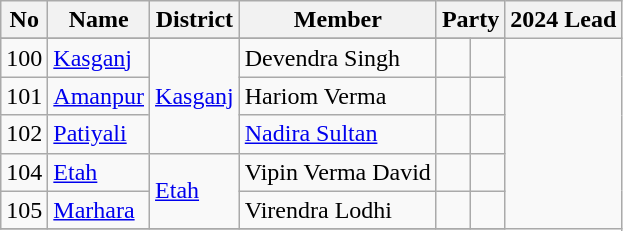<table class="wikitable sortable">
<tr>
<th>No</th>
<th>Name</th>
<th>District</th>
<th>Member</th>
<th colspan="2">Party</th>
<th colspan="2">2024 Lead</th>
</tr>
<tr>
</tr>
<tr>
<td>100</td>
<td><a href='#'>Kasganj</a></td>
<td rowspan="3"><a href='#'>Kasganj</a></td>
<td>Devendra Singh</td>
<td></td>
<td></td>
</tr>
<tr>
<td>101</td>
<td><a href='#'>Amanpur</a></td>
<td>Hariom Verma</td>
<td></td>
<td></td>
</tr>
<tr>
<td>102</td>
<td><a href='#'>Patiyali</a></td>
<td><a href='#'>Nadira Sultan</a></td>
<td></td>
<td></td>
</tr>
<tr>
<td>104</td>
<td><a href='#'>Etah</a></td>
<td rowspan="2"><a href='#'>Etah</a></td>
<td>Vipin Verma David</td>
<td></td>
<td></td>
</tr>
<tr>
<td>105</td>
<td><a href='#'>Marhara</a></td>
<td>Virendra Lodhi</td>
<td></td>
<td></td>
</tr>
<tr>
</tr>
</table>
